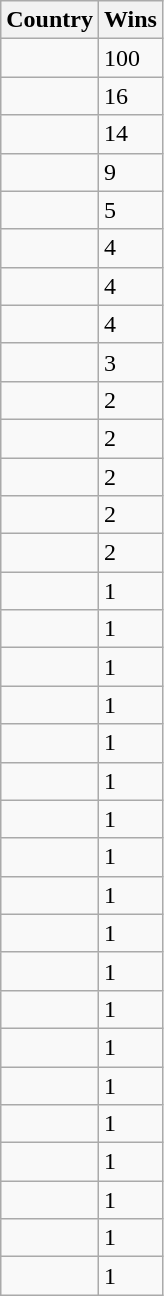<table class="wikitable sortable" style="border-collapse:collapse">
<tr>
<th>Country</th>
<th data-sort-type=number>Wins</th>
</tr>
<tr>
<td></td>
<td>100</td>
</tr>
<tr>
<td></td>
<td>16</td>
</tr>
<tr>
<td></td>
<td>14</td>
</tr>
<tr>
<td></td>
<td>9</td>
</tr>
<tr>
<td></td>
<td>5</td>
</tr>
<tr>
<td></td>
<td>4</td>
</tr>
<tr>
<td></td>
<td>4</td>
</tr>
<tr>
<td></td>
<td>4</td>
</tr>
<tr>
<td></td>
<td>3</td>
</tr>
<tr>
<td></td>
<td>2</td>
</tr>
<tr>
<td></td>
<td>2</td>
</tr>
<tr>
<td></td>
<td>2</td>
</tr>
<tr>
<td></td>
<td>2</td>
</tr>
<tr>
<td></td>
<td>2</td>
</tr>
<tr>
<td></td>
<td>1</td>
</tr>
<tr>
<td></td>
<td>1</td>
</tr>
<tr>
<td></td>
<td>1</td>
</tr>
<tr>
<td></td>
<td>1</td>
</tr>
<tr>
<td></td>
<td>1</td>
</tr>
<tr>
<td></td>
<td>1</td>
</tr>
<tr>
<td></td>
<td>1</td>
</tr>
<tr>
<td></td>
<td>1</td>
</tr>
<tr>
<td></td>
<td>1</td>
</tr>
<tr>
<td></td>
<td>1</td>
</tr>
<tr>
<td></td>
<td>1</td>
</tr>
<tr>
<td></td>
<td>1</td>
</tr>
<tr>
<td></td>
<td>1</td>
</tr>
<tr>
<td></td>
<td>1</td>
</tr>
<tr>
<td></td>
<td>1</td>
</tr>
<tr>
<td></td>
<td>1</td>
</tr>
<tr>
<td></td>
<td>1</td>
</tr>
<tr>
<td></td>
<td>1</td>
</tr>
<tr>
<td></td>
<td>1</td>
</tr>
</table>
